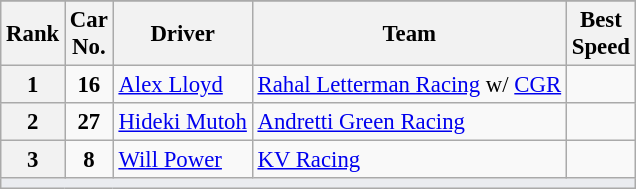<table class="wikitable" style="font-size:95%;">
<tr>
</tr>
<tr>
<th>Rank</th>
<th>Car<br>No.</th>
<th>Driver</th>
<th>Team</th>
<th>Best<br>Speed</th>
</tr>
<tr>
<th>1</th>
<td style="text-align:center"><strong>16</strong></td>
<td> <a href='#'>Alex Lloyd</a></td>
<td><a href='#'>Rahal Letterman Racing</a> w/ <a href='#'>CGR</a></td>
<td align=center></td>
</tr>
<tr>
<th>2</th>
<td style="text-align:center"><strong>27</strong></td>
<td> <a href='#'>Hideki Mutoh</a></td>
<td><a href='#'>Andretti Green Racing</a></td>
<td align=center></td>
</tr>
<tr>
<th>3</th>
<td style="text-align:center"><strong>8</strong></td>
<td> <a href='#'>Will Power</a></td>
<td><a href='#'>KV Racing</a></td>
<td align=center></td>
</tr>
<tr>
<td style="background-color:#EAECF0;text-align:center" colspan=5><strong></strong></td>
</tr>
</table>
